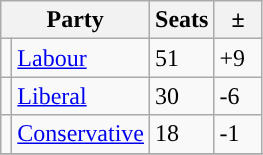<table class="wikitable">
<tr>
<th colspan="2">Party</th>
<th>Seats</th>
<th>  ±  </th>
</tr>
<tr>
<td style="background-color: "></td>
<td><a href='#'>Labour</a></td>
<td>51</td>
<td>+9</td>
</tr>
<tr>
<td style="background-color: "></td>
<td><a href='#'>Liberal</a></td>
<td>30</td>
<td>-6</td>
</tr>
<tr>
<td style="background-color: "></td>
<td><a href='#'>Conservative</a></td>
<td>18</td>
<td>-1</td>
</tr>
<tr>
</tr>
</table>
